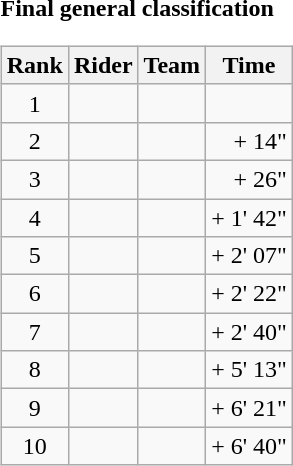<table>
<tr>
<td><strong>Final general classification</strong><br><table class="wikitable">
<tr>
<th scope="col">Rank</th>
<th scope="col">Rider</th>
<th scope="col">Team</th>
<th scope="col">Time</th>
</tr>
<tr>
<td style="text-align:center;">1</td>
<td></td>
<td></td>
<td style="text-align:right;"></td>
</tr>
<tr>
<td style="text-align:center;">2</td>
<td></td>
<td></td>
<td style="text-align:right;">+ 14"</td>
</tr>
<tr>
<td style="text-align:center;">3</td>
<td></td>
<td></td>
<td style="text-align:right;">+ 26"</td>
</tr>
<tr>
<td style="text-align:center;">4</td>
<td></td>
<td></td>
<td style="text-align:right;">+ 1' 42"</td>
</tr>
<tr>
<td style="text-align:center;">5</td>
<td></td>
<td></td>
<td style="text-align:right;">+ 2' 07"</td>
</tr>
<tr>
<td style="text-align:center;">6</td>
<td></td>
<td></td>
<td style="text-align:right;">+ 2' 22"</td>
</tr>
<tr>
<td style="text-align:center;">7</td>
<td></td>
<td></td>
<td style="text-align:right;">+ 2' 40"</td>
</tr>
<tr>
<td style="text-align:center;">8</td>
<td></td>
<td></td>
<td style="text-align:right;">+ 5' 13"</td>
</tr>
<tr>
<td style="text-align:center;">9</td>
<td></td>
<td></td>
<td style="text-align:right;">+ 6' 21"</td>
</tr>
<tr>
<td style="text-align:center;">10</td>
<td></td>
<td></td>
<td style="text-align:right;">+ 6' 40"</td>
</tr>
</table>
</td>
</tr>
</table>
